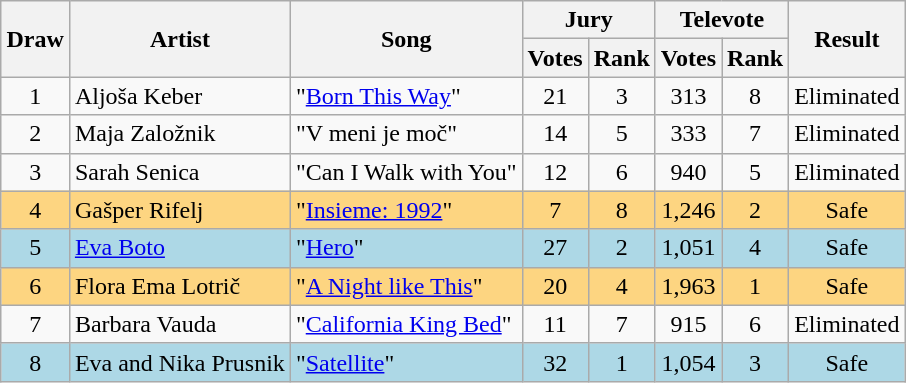<table class="sortable wikitable" style="margin: 1em auto 1em auto; text-align:center;">
<tr>
<th rowspan="2">Draw</th>
<th rowspan="2">Artist</th>
<th rowspan="2">Song </th>
<th colspan="2">Jury</th>
<th colspan="2">Televote</th>
<th rowspan="2">Result</th>
</tr>
<tr>
<th>Votes</th>
<th>Rank</th>
<th>Votes</th>
<th>Rank</th>
</tr>
<tr>
<td>1</td>
<td align="left">Aljoša Keber</td>
<td align="left">"<a href='#'>Born This Way</a>" </td>
<td>21</td>
<td>3</td>
<td>313</td>
<td>8</td>
<td>Eliminated</td>
</tr>
<tr>
<td>2</td>
<td align="left">Maja Založnik</td>
<td align="left">"V meni je moč" </td>
<td>14</td>
<td>5</td>
<td>333</td>
<td>7</td>
<td>Eliminated</td>
</tr>
<tr>
<td>3</td>
<td align="left">Sarah Senica</td>
<td align="left">"Can I Walk with You" </td>
<td>12</td>
<td>6</td>
<td>940</td>
<td>5</td>
<td>Eliminated</td>
</tr>
<tr style="background:#fdd581;">
<td>4</td>
<td align="left">Gašper Rifelj</td>
<td align="left">"<a href='#'>Insieme: 1992</a>" </td>
<td>7</td>
<td>8</td>
<td>1,246</td>
<td>2</td>
<td>Safe</td>
</tr>
<tr style="background:lightblue;">
<td>5</td>
<td align="left"><a href='#'>Eva Boto</a></td>
<td align="left">"<a href='#'>Hero</a>" </td>
<td>27</td>
<td>2</td>
<td>1,051</td>
<td>4</td>
<td>Safe</td>
</tr>
<tr style="background:#fdd581;">
<td>6</td>
<td align="left">Flora Ema Lotrič</td>
<td align="left">"<a href='#'>A Night like This</a>" </td>
<td>20</td>
<td>4</td>
<td>1,963</td>
<td>1</td>
<td>Safe</td>
</tr>
<tr>
<td>7</td>
<td align="left">Barbara Vauda</td>
<td align="left">"<a href='#'>California King Bed</a>" </td>
<td>11</td>
<td>7</td>
<td>915</td>
<td>6</td>
<td>Eliminated</td>
</tr>
<tr style="background:lightblue;">
<td>8</td>
<td align="left">Eva and Nika Prusnik</td>
<td align="left">"<a href='#'>Satellite</a>" </td>
<td>32</td>
<td>1</td>
<td>1,054</td>
<td>3</td>
<td>Safe</td>
</tr>
</table>
